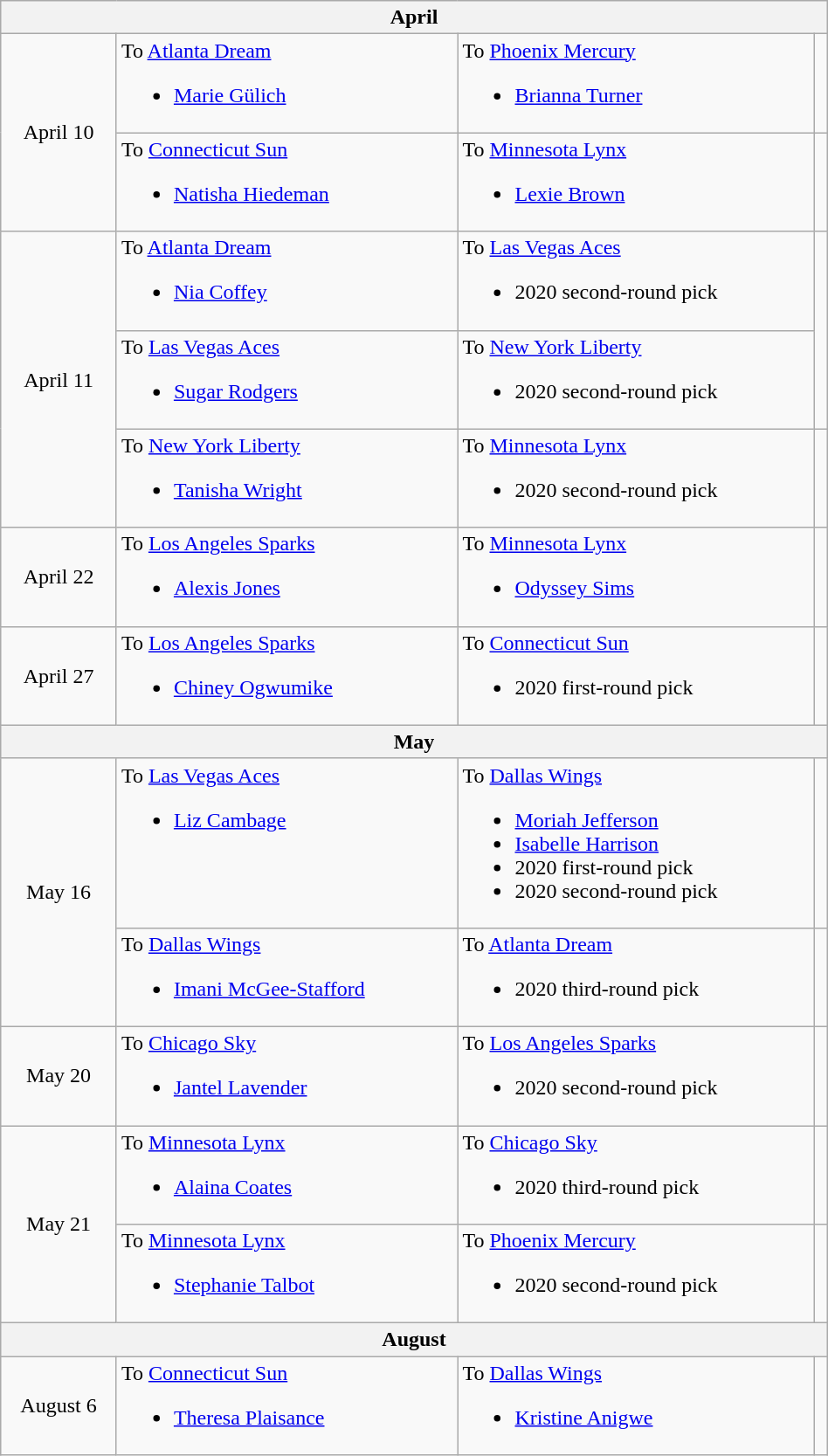<table class="wikitable" style="text-align:center; width: 50%">
<tr>
<th colspan=4>April</th>
</tr>
<tr>
<td rowspan="2">April 10</td>
<td align=left valign=top>To <a href='#'>Atlanta Dream</a><br><ul><li> <a href='#'>Marie Gülich</a></li></ul></td>
<td align=left valign=top>To <a href='#'>Phoenix Mercury</a><br><ul><li> <a href='#'>Brianna Turner</a></li></ul></td>
<td align=center></td>
</tr>
<tr>
<td align=left valign=top>To <a href='#'>Connecticut Sun</a><br><ul><li> <a href='#'>Natisha Hiedeman</a></li></ul></td>
<td align=left valign=top>To <a href='#'>Minnesota Lynx</a><br><ul><li> <a href='#'>Lexie Brown</a></li></ul></td>
<td align=center></td>
</tr>
<tr>
<td rowspan="3">April 11</td>
<td align=left valign=top>To <a href='#'>Atlanta Dream</a><br><ul><li> <a href='#'>Nia Coffey</a></li></ul></td>
<td align=left valign=top>To <a href='#'>Las Vegas Aces</a><br><ul><li>2020 second-round pick</li></ul></td>
<td rowspan="2"></td>
</tr>
<tr>
<td align=left valign=top>To <a href='#'>Las Vegas Aces</a><br><ul><li> <a href='#'>Sugar Rodgers</a></li></ul></td>
<td align=left valign=top>To <a href='#'>New York Liberty</a><br><ul><li>2020 second-round pick</li></ul></td>
</tr>
<tr>
<td align=left valign=top>To <a href='#'>New York Liberty</a><br><ul><li> <a href='#'>Tanisha Wright</a></li></ul></td>
<td align=left valign=top>To <a href='#'>Minnesota Lynx</a><br><ul><li>2020 second-round pick</li></ul></td>
<td align=center></td>
</tr>
<tr>
<td>April 22</td>
<td align=left valign=top>To <a href='#'>Los Angeles Sparks</a><br><ul><li> <a href='#'>Alexis Jones</a></li></ul></td>
<td align=left valign=top>To <a href='#'>Minnesota Lynx</a><br><ul><li> <a href='#'>Odyssey Sims</a></li></ul></td>
<td align=center></td>
</tr>
<tr>
<td>April 27</td>
<td align=left valign=top>To <a href='#'>Los Angeles Sparks</a><br><ul><li> <a href='#'>Chiney Ogwumike</a></li></ul></td>
<td align=left valign=top>To <a href='#'>Connecticut Sun</a><br><ul><li>2020 first-round pick</li></ul></td>
<td align=center></td>
</tr>
<tr>
<th colspan=4>May</th>
</tr>
<tr>
<td rowspan=2>May 16</td>
<td align=left valign=top>To <a href='#'>Las Vegas Aces</a><br><ul><li> <a href='#'>Liz Cambage</a></li></ul></td>
<td align=left valign=top>To <a href='#'>Dallas Wings</a><br><ul><li> <a href='#'>Moriah Jefferson</a></li><li> <a href='#'>Isabelle Harrison</a></li><li>2020 first-round pick</li><li>2020 second-round pick</li></ul></td>
<td align=center></td>
</tr>
<tr>
<td align=left valign=top>To <a href='#'>Dallas Wings</a><br><ul><li> <a href='#'>Imani McGee-Stafford</a></li></ul></td>
<td align=left valign=top>To <a href='#'>Atlanta Dream</a><br><ul><li>2020 third-round pick</li></ul></td>
<td align=center></td>
</tr>
<tr>
<td>May 20</td>
<td align=left valign=top>To <a href='#'>Chicago Sky</a><br><ul><li> <a href='#'>Jantel Lavender</a></li></ul></td>
<td align=left valign=top>To <a href='#'>Los Angeles Sparks</a><br><ul><li>2020 second-round pick</li></ul></td>
<td align=center></td>
</tr>
<tr>
<td rowspan=2>May 21</td>
<td align=left valign=top>To <a href='#'>Minnesota Lynx</a><br><ul><li> <a href='#'>Alaina Coates</a></li></ul></td>
<td align=left valign=top>To <a href='#'>Chicago Sky</a><br><ul><li>2020 third-round pick</li></ul></td>
<td align=center></td>
</tr>
<tr>
<td align=left valign=top>To <a href='#'>Minnesota Lynx</a><br><ul><li> <a href='#'>Stephanie Talbot</a></li></ul></td>
<td align=left valign=top>To <a href='#'>Phoenix Mercury</a><br><ul><li>2020 second-round pick</li></ul></td>
<td align=center></td>
</tr>
<tr>
<th colspan=4>August</th>
</tr>
<tr>
<td>August 6</td>
<td align=left valign=top>To <a href='#'>Connecticut Sun</a><br><ul><li> <a href='#'>Theresa Plaisance</a></li></ul></td>
<td align=left valign=top>To <a href='#'>Dallas Wings</a><br><ul><li> <a href='#'>Kristine Anigwe</a></li></ul></td>
<td align=center></td>
</tr>
</table>
